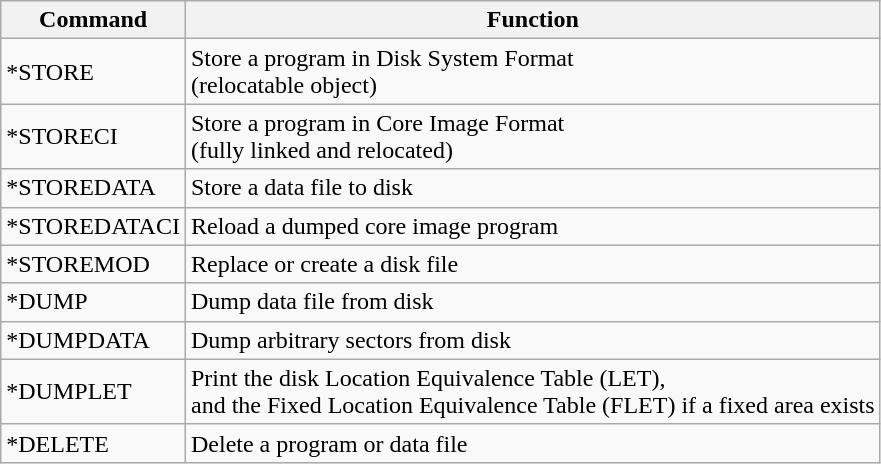<table class="wikitable">
<tr>
<th>Command</th>
<th>Function</th>
</tr>
<tr>
<td>*STORE</td>
<td>Store a program in Disk System Format<br>(relocatable object)</td>
</tr>
<tr>
<td>*STORECI</td>
<td>Store a program in Core Image Format<br>(fully linked and relocated)</td>
</tr>
<tr>
<td>*STOREDATA</td>
<td>Store a data file to disk</td>
</tr>
<tr>
<td>*STOREDATACI</td>
<td>Reload a dumped core image program</td>
</tr>
<tr>
<td>*STOREMOD</td>
<td>Replace or create a disk file</td>
</tr>
<tr>
<td>*DUMP</td>
<td>Dump data file from disk</td>
</tr>
<tr>
<td>*DUMPDATA</td>
<td>Dump arbitrary sectors from disk</td>
</tr>
<tr>
<td>*DUMPLET</td>
<td>Print the disk Location Equivalence Table (LET),<br> and the Fixed Location Equivalence Table (FLET) if a fixed area exists</td>
</tr>
<tr>
<td>*DELETE</td>
<td>Delete a program or data file</td>
</tr>
</table>
